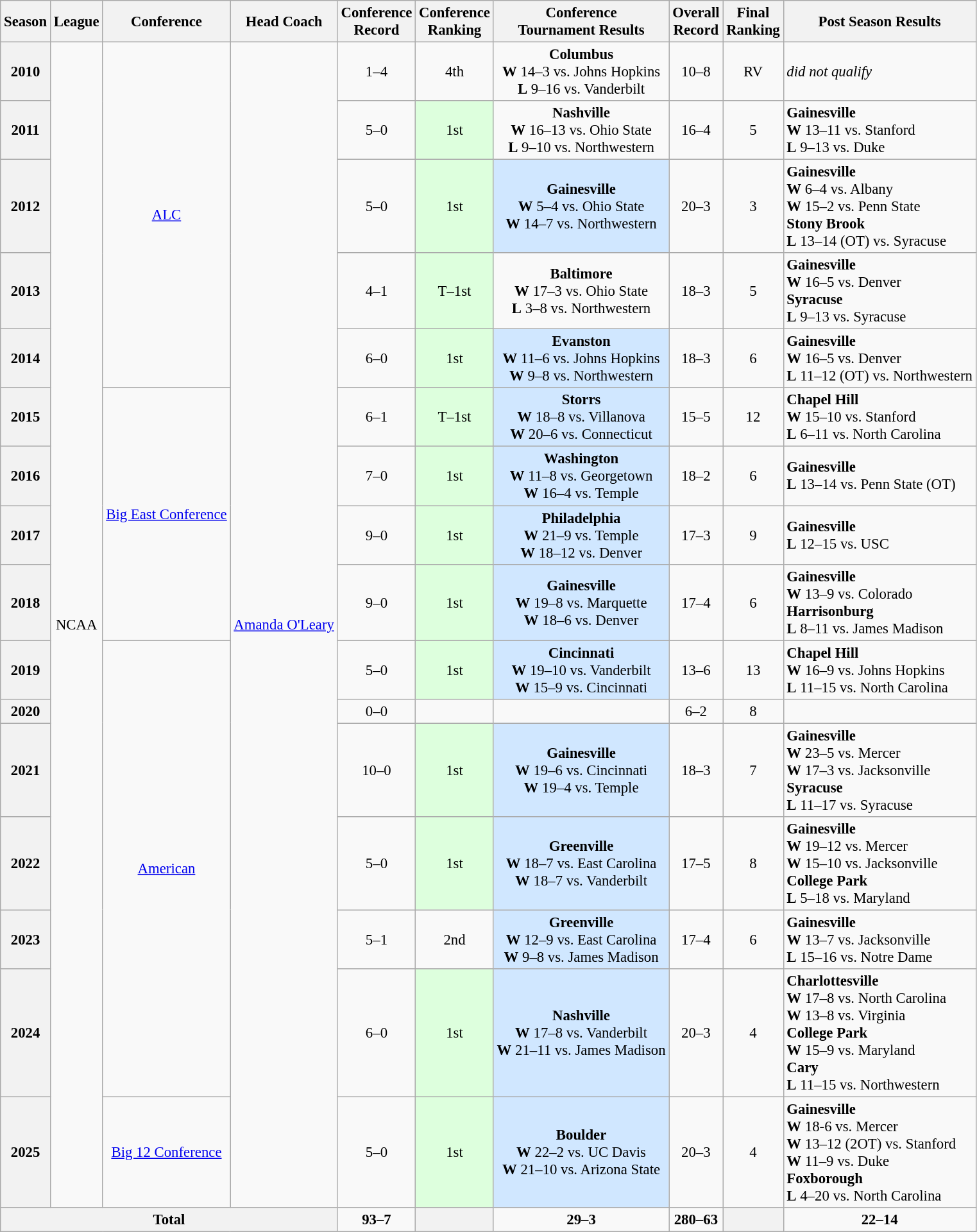<table class="wikitable" style="font-size: 95%">
<tr>
<th rowspan="1">Season</th>
<th rowspan="1">League</th>
<th rowspan="1">Conference</th>
<th rowspan="1">Head Coach</th>
<th rowspan="1">Conference<br>Record</th>
<th rowspan="1">Conference<br>Ranking</th>
<th rowspan="1">Conference<br>Tournament Results</th>
<th rowspan="1">Overall<br>Record</th>
<th rowspan="1">Final<br>Ranking</th>
<th rowspan="1">Post Season Results</th>
</tr>
<tr>
<th align="center">2010</th>
<td align="center" rowspan=16>NCAA</td>
<td align="center" rowspan=5><a href='#'>ALC</a></td>
<td align="center" rowspan=16><a href='#'>Amanda O'Leary</a></td>
<td align="center">1–4</td>
<td align="center">4th</td>
<td align="center"><strong>Columbus</strong><br><strong>W</strong> 14–3 vs. Johns Hopkins<br> <strong>L</strong> 9–16 vs. Vanderbilt</td>
<td align="center">10–8</td>
<td align="center">RV</td>
<td><em>did not qualify</em></td>
</tr>
<tr>
<th align="center">2011</th>
<td align="center">5–0</td>
<td bgcolor="#DDFFDD" align="center">1st</td>
<td align="center"><strong>Nashville</strong><br><strong>W</strong> 16–13 vs. Ohio State<br> <strong>L</strong> 9–10 vs. Northwestern</td>
<td align="center">16–4</td>
<td align="center">5</td>
<td><strong>Gainesville</strong><br><strong>W</strong> 13–11 vs. Stanford<br><strong>L</strong> 9–13 vs. Duke</td>
</tr>
<tr>
<th align="center">2012</th>
<td align="center">5–0</td>
<td bgcolor="#DDFFDD" align="center">1st</td>
<td bgcolor="#D0E7FF" align="center"><strong>Gainesville</strong><br><strong>W</strong> 5–4 vs. Ohio State<br><strong>W</strong> 14–7 vs. Northwestern</td>
<td align="center">20–3</td>
<td align="center">3</td>
<td><strong>Gainesville</strong><br><strong>W</strong> 6–4 vs. Albany<br><strong>W</strong> 15–2 vs. Penn State<br><strong>Stony Brook</strong><br><strong>L</strong> 13–14 (OT) vs. Syracuse</td>
</tr>
<tr>
<th align="center">2013</th>
<td align="center">4–1</td>
<td bgcolor="#DDFFDD" align="center">T–1st</td>
<td bgcolor="" align="center"><strong>Baltimore</strong><br><strong>W</strong> 17–3 vs. Ohio State<br><strong>L</strong> 3–8 vs. Northwestern</td>
<td align="center">18–3</td>
<td align="center">5</td>
<td><strong>Gainesville</strong><br><strong>W</strong> 16–5 vs. Denver<br><strong>Syracuse</strong><br><strong>L</strong> 9–13 vs. Syracuse</td>
</tr>
<tr>
<th align="center">2014</th>
<td align="center">6–0</td>
<td bgcolor="#DDFFDD" align="center">1st</td>
<td bgcolor="#D0E7FF" align="center"><strong>Evanston</strong><br><strong>W</strong> 11–6 vs. Johns Hopkins<br><strong>W</strong> 9–8 vs. Northwestern</td>
<td align="center">18–3</td>
<td align="center">6</td>
<td><strong>Gainesville</strong><br><strong>W</strong> 16–5 vs. Denver<br><strong>L</strong> 11–12 (OT) vs. Northwestern</td>
</tr>
<tr>
<th align="center">2015</th>
<td align="center" rowspan=4><a href='#'>Big East Conference</a></td>
<td align="center">6–1</td>
<td bgcolor="DDFFDD" align="center">T–1st</td>
<td bgcolor="D0E7FF" align="center"><strong>Storrs</strong><br><strong>W</strong> 18–8 vs. Villanova<br><strong>W</strong> 20–6 vs. Connecticut</td>
<td align="center">15–5</td>
<td align="center">12</td>
<td><strong>Chapel Hill</strong><br><strong>W</strong> 15–10 vs. Stanford<br><strong>L</strong> 6–11 vs. North Carolina</td>
</tr>
<tr>
<th align="center">2016</th>
<td align="center">7–0</td>
<td bgcolor="DDFFDD" align="center">1st</td>
<td bgcolor="D0E7FF" align="center"><strong>Washington</strong><br><strong>W</strong> 11–8 vs. Georgetown<br><strong>W</strong> 16–4 vs. Temple</td>
<td align="center">18–2</td>
<td align="center">6</td>
<td><strong>Gainesville</strong><br><strong>L</strong> 13–14 vs. Penn State (OT)</td>
</tr>
<tr>
<th align="center">2017</th>
<td align="center">9–0</td>
<td bgcolor="DDFFDD" align="center">1st</td>
<td bgcolor="D0E7FF" align="center"><strong>Philadelphia</strong><br><strong>W</strong> 21–9 vs. Temple<br><strong>W</strong> 18–12 vs. Denver</td>
<td align="center">17–3</td>
<td align="center">9</td>
<td><strong>Gainesville</strong><br><strong>L</strong> 12–15 vs. USC</td>
</tr>
<tr>
<th align="center">2018</th>
<td align="center">9–0</td>
<td bgcolor="DDFFDD" align="center">1st</td>
<td bgcolor="D0E7FF" align="center"><strong>Gainesville</strong><br><strong>W</strong> 19–8 vs. Marquette<br><strong>W</strong> 18–6 vs. Denver</td>
<td align="center">17–4</td>
<td align="center">6</td>
<td><strong>Gainesville</strong><br><strong>W</strong> 13–9 vs. Colorado<br><strong>Harrisonburg</strong><br><strong>L</strong> 8–11 vs. James Madison</td>
</tr>
<tr>
<th align=center>2019</th>
<td align=center rowspan=6><a href='#'>American</a></td>
<td align=center>5–0</td>
<td bgcolor=#dfd align=center>1st</td>
<td bgcolor=#d0e7ff align=center><strong>Cincinnati</strong><br><strong>W</strong> 19–10 vs. Vanderbilt<br><strong>W</strong> 15–9 vs. Cincinnati</td>
<td align=center>13–6</td>
<td align=center>13</td>
<td><strong>Chapel Hill</strong><br><strong>W</strong> 16–9 vs. Johns Hopkins<br><strong>L</strong> 11–15 vs. North Carolina</td>
</tr>
<tr>
<th align=center>2020</th>
<td align=center>0–0</td>
<td></td>
<td></td>
<td align=center>6–2</td>
<td align=center>8</td>
<td></td>
</tr>
<tr>
<th align=center>2021</th>
<td align=center>10–0</td>
<td bgcolor=#dfd align=center>1st</td>
<td bgcolor=#d0e7ff align=center><strong>Gainesville</strong><br><strong>W</strong> 19–6 vs. Cincinnati<br><strong>W</strong> 19–4 vs. Temple</td>
<td align=center>18–3</td>
<td align=center>7</td>
<td><strong>Gainesville</strong><br><strong>W</strong> 23–5 vs. Mercer<br><strong>W</strong> 17–3 vs. Jacksonville<br><strong>Syracuse</strong><br><strong>L</strong> 11–17 vs. Syracuse</td>
</tr>
<tr>
<th align=center>2022</th>
<td align=center>5–0</td>
<td bgcolor=#dfd align=center>1st</td>
<td bgcolor=#d0e7ff align=center><strong>Greenville</strong><br><strong>W</strong> 18–7 vs. East Carolina<br><strong>W</strong> 18–7 vs. Vanderbilt</td>
<td align=center>17–5</td>
<td align=center>8</td>
<td><strong>Gainesville</strong><br><strong>W</strong> 19–12 vs. Mercer<br><strong>W</strong> 15–10 vs. Jacksonville<br><strong>College Park</strong><br><strong>L</strong> 5–18 vs. Maryland</td>
</tr>
<tr>
<th align=center>2023</th>
<td align=center>5–1</td>
<td align=center>2nd</td>
<td bgcolor=#d0e7ff align=center><strong>Greenville</strong><br><strong>W</strong> 12–9 vs. East Carolina<br><strong>W</strong> 9–8 vs. James Madison</td>
<td align=center>17–4</td>
<td align=center>6</td>
<td><strong>Gainesville</strong><br><strong>W</strong> 13–7 vs. Jacksonville<br><strong>L</strong> 15–16 vs. Notre Dame</td>
</tr>
<tr>
<th align=center>2024</th>
<td align=center>6–0</td>
<td bgcolor=#dfd align=center>1st</td>
<td bgcolor=#d0e7ff align=center><strong>Nashville</strong><br><strong>W</strong> 17–8 vs. Vanderbilt<br><strong>W</strong> 21–11 vs. James Madison</td>
<td align=center>20–3</td>
<td align=center>4</td>
<td><strong>Charlottesville</strong><br><strong>W</strong> 17–8 vs. North Carolina<br><strong>W</strong> 13–8 vs. Virginia<br><strong>College Park</strong><br><strong>W</strong> 15–9 vs. Maryland<br><strong>Cary</strong><br><strong>L</strong> 11–15 vs. Northwestern</td>
</tr>
<tr>
<th align=center>2025</th>
<td align=center rowspan=1><a href='#'>Big 12 Conference</a></td>
<td align=center>5–0</td>
<td bgcolor=#dfd align=center>1st</td>
<td bgcolor=#d0e7ff align=center><strong>Boulder</strong><br><strong>W</strong> 22–2 vs. UC Davis<br><strong>W</strong> 21–10 vs. Arizona State</td>
<td align=center>20–3</td>
<td align=center>4</td>
<td><strong>Gainesville</strong><br><strong>W</strong> 18-6 vs. Mercer<br><strong>W</strong> 13–12 (2OT) vs. Stanford<br><strong>W</strong> 11–9 vs. Duke<br><strong>Foxborough</strong><br><strong>L</strong> 4–20 vs. North Carolina</td>
</tr>
<tr>
<th align="center" rowSpan="3" colSpan="4">Total</th>
<td align="center"><strong>93–7</strong></td>
<th align="center"></th>
<td align="center"><strong>29–3</strong></td>
<td align="center"><strong>280–63</strong></td>
<th align="center"></th>
<td align="center"><strong>22–14</strong></td>
</tr>
</table>
